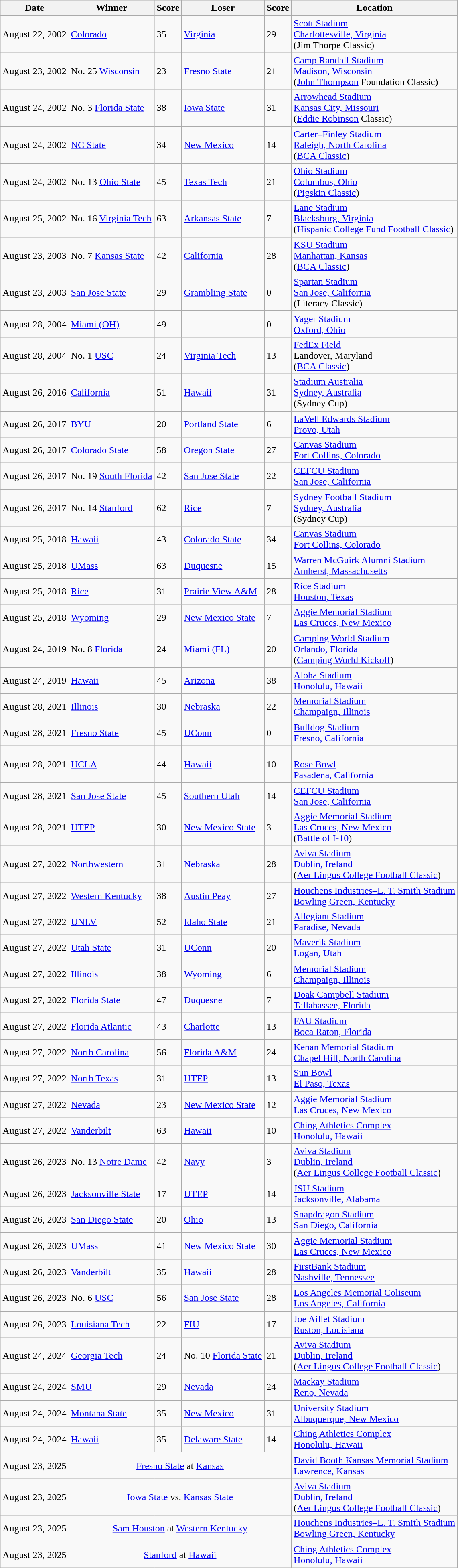<table class="wikitable sortable">
<tr>
<th>Date</th>
<th>Winner</th>
<th>Score</th>
<th>Loser</th>
<th>Score</th>
<th>Location</th>
</tr>
<tr>
<td>August 22, 2002</td>
<td><a href='#'>Colorado</a></td>
<td>35</td>
<td><a href='#'>Virginia</a></td>
<td>29</td>
<td><a href='#'>Scott Stadium</a> <br> <a href='#'>Charlottesville, Virginia</a> <br> (Jim Thorpe Classic)</td>
</tr>
<tr>
<td>August 23, 2002</td>
<td>No. 25 <a href='#'>Wisconsin</a></td>
<td>23</td>
<td><a href='#'>Fresno State</a></td>
<td>21</td>
<td><a href='#'>Camp Randall Stadium</a> <br> <a href='#'>Madison, Wisconsin</a> <br> (<a href='#'>John Thompson</a> Foundation Classic)</td>
</tr>
<tr>
<td>August 24, 2002</td>
<td>No. 3 <a href='#'>Florida State</a></td>
<td>38</td>
<td><a href='#'>Iowa State</a></td>
<td>31</td>
<td><a href='#'>Arrowhead Stadium</a> <br> <a href='#'>Kansas City, Missouri</a> <br> (<a href='#'>Eddie Robinson</a> Classic)</td>
</tr>
<tr>
<td>August 24, 2002</td>
<td><a href='#'>NC State</a></td>
<td>34</td>
<td><a href='#'>New Mexico</a></td>
<td>14</td>
<td><a href='#'>Carter–Finley Stadium</a> <br> <a href='#'>Raleigh, North Carolina</a> <br> (<a href='#'>BCA Classic</a>)</td>
</tr>
<tr>
<td>August 24, 2002</td>
<td>No. 13 <a href='#'>Ohio State</a></td>
<td>45</td>
<td><a href='#'>Texas Tech</a></td>
<td>21</td>
<td><a href='#'>Ohio Stadium</a> <br> <a href='#'>Columbus, Ohio</a> <br> (<a href='#'>Pigskin Classic</a>)</td>
</tr>
<tr>
<td>August 25, 2002</td>
<td>No. 16 <a href='#'>Virginia Tech</a></td>
<td>63</td>
<td><a href='#'>Arkansas State</a></td>
<td>7</td>
<td><a href='#'>Lane Stadium</a> <br> <a href='#'>Blacksburg, Virginia</a> <br> (<a href='#'>Hispanic College Fund Football Classic</a>)</td>
</tr>
<tr>
<td>August 23, 2003</td>
<td>No. 7 <a href='#'>Kansas State</a></td>
<td>42</td>
<td><a href='#'>California</a></td>
<td>28</td>
<td><a href='#'>KSU Stadium</a> <br> <a href='#'>Manhattan, Kansas</a> <br> (<a href='#'>BCA Classic</a>)</td>
</tr>
<tr>
<td>August 23, 2003</td>
<td><a href='#'>San Jose State</a></td>
<td>29</td>
<td><a href='#'>Grambling State</a></td>
<td>0</td>
<td><a href='#'>Spartan Stadium</a> <br> <a href='#'>San Jose, California</a> <br> (Literacy Classic)</td>
</tr>
<tr>
<td>August 28, 2004</td>
<td><a href='#'>Miami (OH)</a></td>
<td>49</td>
<td></td>
<td>0</td>
<td><a href='#'>Yager Stadium</a> <br> <a href='#'>Oxford, Ohio</a></td>
</tr>
<tr>
<td>August 28, 2004</td>
<td>No. 1 <a href='#'>USC</a></td>
<td>24</td>
<td><a href='#'>Virginia Tech</a></td>
<td>13</td>
<td><a href='#'>FedEx Field</a> <br>Landover, Maryland<br> (<a href='#'>BCA Classic</a>)</td>
</tr>
<tr>
<td>August 26, 2016</td>
<td><a href='#'>California</a></td>
<td>51</td>
<td><a href='#'>Hawaii</a></td>
<td>31</td>
<td><a href='#'>Stadium Australia</a> <br> <a href='#'>Sydney, Australia</a> <br> (Sydney Cup)</td>
</tr>
<tr>
<td>August 26, 2017</td>
<td><a href='#'>BYU</a></td>
<td>20</td>
<td><a href='#'>Portland State</a></td>
<td>6</td>
<td><a href='#'>LaVell Edwards Stadium</a> <br> <a href='#'>Provo, Utah</a></td>
</tr>
<tr>
<td>August 26, 2017</td>
<td><a href='#'>Colorado State</a></td>
<td>58</td>
<td><a href='#'>Oregon State</a></td>
<td>27</td>
<td><a href='#'>Canvas Stadium</a> <br> <a href='#'>Fort Collins, Colorado</a></td>
</tr>
<tr>
<td>August 26, 2017</td>
<td>No. 19 <a href='#'>South Florida</a></td>
<td>42</td>
<td><a href='#'>San Jose State</a></td>
<td>22</td>
<td><a href='#'>CEFCU Stadium</a> <br> <a href='#'>San Jose, California</a></td>
</tr>
<tr>
<td>August 26, 2017</td>
<td>No. 14 <a href='#'>Stanford</a></td>
<td>62</td>
<td><a href='#'>Rice</a></td>
<td>7</td>
<td><a href='#'>Sydney Football Stadium</a> <br> <a href='#'>Sydney, Australia</a> <br> (Sydney Cup)</td>
</tr>
<tr>
<td>August 25, 2018</td>
<td><a href='#'>Hawaii</a></td>
<td>43</td>
<td><a href='#'>Colorado State</a></td>
<td>34</td>
<td><a href='#'>Canvas Stadium</a> <br> <a href='#'>Fort Collins, Colorado</a></td>
</tr>
<tr>
<td>August 25, 2018</td>
<td><a href='#'>UMass</a></td>
<td>63</td>
<td><a href='#'>Duquesne</a></td>
<td>15</td>
<td><a href='#'>Warren McGuirk Alumni Stadium</a> <br> <a href='#'>Amherst, Massachusetts</a></td>
</tr>
<tr>
<td>August 25, 2018</td>
<td><a href='#'>Rice</a></td>
<td>31</td>
<td><a href='#'>Prairie View A&M</a></td>
<td>28</td>
<td><a href='#'>Rice Stadium</a> <br> <a href='#'>Houston, Texas</a></td>
</tr>
<tr>
<td>August 25, 2018</td>
<td><a href='#'>Wyoming</a></td>
<td>29</td>
<td><a href='#'>New Mexico State</a></td>
<td>7</td>
<td><a href='#'>Aggie Memorial Stadium</a> <br> <a href='#'>Las Cruces, New Mexico</a></td>
</tr>
<tr>
<td>August 24, 2019</td>
<td>No. 8 <a href='#'>Florida</a></td>
<td>24</td>
<td><a href='#'>Miami (FL)</a></td>
<td>20</td>
<td><a href='#'>Camping World Stadium</a> <br> <a href='#'>Orlando, Florida</a> <br> (<a href='#'>Camping World Kickoff</a>)</td>
</tr>
<tr>
<td>August 24, 2019</td>
<td><a href='#'>Hawaii</a></td>
<td>45</td>
<td><a href='#'>Arizona</a></td>
<td>38</td>
<td><a href='#'>Aloha Stadium</a> <br> <a href='#'>Honolulu, Hawaii</a></td>
</tr>
<tr>
<td>August 28, 2021</td>
<td><a href='#'>Illinois</a></td>
<td>30</td>
<td><a href='#'>Nebraska</a></td>
<td>22</td>
<td><a href='#'>Memorial Stadium</a> <br> <a href='#'>Champaign, Illinois</a></td>
</tr>
<tr>
<td>August 28, 2021</td>
<td><a href='#'>Fresno State</a></td>
<td>45</td>
<td><a href='#'>UConn</a></td>
<td>0</td>
<td><a href='#'>Bulldog Stadium</a> <br> <a href='#'>Fresno, California</a></td>
</tr>
<tr>
<td>August 28, 2021</td>
<td><a href='#'>UCLA</a></td>
<td>44</td>
<td><a href='#'>Hawaii</a></td>
<td>10</td>
<td><br><a href='#'>Rose Bowl</a> <br> <a href='#'>Pasadena, California</a></td>
</tr>
<tr>
<td>August 28, 2021</td>
<td><a href='#'>San Jose State</a></td>
<td>45</td>
<td><a href='#'>Southern Utah</a></td>
<td>14</td>
<td><a href='#'>CEFCU Stadium</a> <br> <a href='#'>San Jose, California</a></td>
</tr>
<tr>
<td>August 28, 2021</td>
<td><a href='#'>UTEP</a></td>
<td>30</td>
<td><a href='#'>New Mexico State</a></td>
<td>3</td>
<td><a href='#'>Aggie Memorial Stadium</a> <br> <a href='#'>Las Cruces, New Mexico</a> <br> (<a href='#'>Battle of I-10</a>)</td>
</tr>
<tr>
<td>August 27, 2022</td>
<td><a href='#'>Northwestern</a></td>
<td>31</td>
<td><a href='#'>Nebraska</a></td>
<td>28</td>
<td><a href='#'>Aviva Stadium</a><br><a href='#'>Dublin, Ireland</a><br>(<a href='#'>Aer Lingus College Football Classic</a>)</td>
</tr>
<tr>
<td>August 27, 2022</td>
<td><a href='#'>Western Kentucky</a></td>
<td>38</td>
<td><a href='#'>Austin Peay</a></td>
<td>27</td>
<td><a href='#'>Houchens Industries–L. T. Smith Stadium</a><br><a href='#'>Bowling Green, Kentucky</a></td>
</tr>
<tr>
<td>August 27, 2022</td>
<td><a href='#'>UNLV</a></td>
<td>52</td>
<td><a href='#'>Idaho State</a></td>
<td>21</td>
<td><a href='#'>Allegiant Stadium</a><br><a href='#'>Paradise, Nevada</a></td>
</tr>
<tr>
<td>August 27, 2022</td>
<td><a href='#'>Utah State</a></td>
<td>31</td>
<td><a href='#'>UConn</a></td>
<td>20</td>
<td><a href='#'>Maverik Stadium</a><br><a href='#'>Logan, Utah</a></td>
</tr>
<tr>
<td>August 27, 2022</td>
<td><a href='#'>Illinois</a></td>
<td>38</td>
<td><a href='#'>Wyoming</a></td>
<td>6</td>
<td><a href='#'>Memorial Stadium</a><br><a href='#'>Champaign, Illinois</a></td>
</tr>
<tr>
<td>August 27, 2022</td>
<td><a href='#'>Florida State</a></td>
<td>47</td>
<td><a href='#'>Duquesne</a></td>
<td>7</td>
<td><a href='#'>Doak Campbell Stadium</a><br><a href='#'>Tallahassee, Florida</a></td>
</tr>
<tr>
<td>August 27, 2022</td>
<td><a href='#'>Florida Atlantic</a></td>
<td>43</td>
<td><a href='#'>Charlotte</a></td>
<td>13</td>
<td><a href='#'>FAU Stadium</a><br><a href='#'>Boca Raton, Florida</a></td>
</tr>
<tr>
<td>August 27, 2022</td>
<td><a href='#'>North Carolina</a></td>
<td>56</td>
<td><a href='#'>Florida A&M</a></td>
<td>24</td>
<td><a href='#'>Kenan Memorial Stadium</a><br><a href='#'>Chapel Hill, North Carolina</a></td>
</tr>
<tr>
<td>August 27, 2022</td>
<td><a href='#'>North Texas</a></td>
<td>31</td>
<td><a href='#'>UTEP</a></td>
<td>13</td>
<td><a href='#'>Sun Bowl</a><br><a href='#'>El Paso, Texas</a></td>
</tr>
<tr>
<td>August 27, 2022</td>
<td><a href='#'>Nevada</a></td>
<td>23</td>
<td><a href='#'>New Mexico State</a></td>
<td>12</td>
<td><a href='#'>Aggie Memorial Stadium</a><br><a href='#'>Las Cruces, New Mexico</a></td>
</tr>
<tr>
<td>August 27, 2022</td>
<td><a href='#'>Vanderbilt</a></td>
<td>63</td>
<td><a href='#'>Hawaii</a></td>
<td>10</td>
<td><a href='#'>Ching Athletics Complex</a><br><a href='#'>Honolulu, Hawaii</a></td>
</tr>
<tr>
<td>August 26, 2023</td>
<td>No. 13 <a href='#'>Notre Dame</a></td>
<td>42</td>
<td><a href='#'>Navy</a></td>
<td>3</td>
<td><a href='#'>Aviva Stadium</a><br><a href='#'>Dublin, Ireland</a><br>(<a href='#'>Aer Lingus College Football Classic</a>)</td>
</tr>
<tr>
<td>August 26, 2023</td>
<td><a href='#'>Jacksonville State</a></td>
<td>17</td>
<td><a href='#'>UTEP</a></td>
<td>14</td>
<td><a href='#'>JSU Stadium</a><br><a href='#'>Jacksonville, Alabama</a></td>
</tr>
<tr>
<td>August 26, 2023</td>
<td><a href='#'>San Diego State</a></td>
<td>20</td>
<td><a href='#'>Ohio</a></td>
<td>13</td>
<td><a href='#'>Snapdragon Stadium</a><br><a href='#'>San Diego, California</a></td>
</tr>
<tr>
<td>August 26, 2023</td>
<td><a href='#'>UMass</a></td>
<td>41</td>
<td><a href='#'>New Mexico State</a></td>
<td>30</td>
<td><a href='#'>Aggie Memorial Stadium</a><br><a href='#'>Las Cruces, New Mexico</a></td>
</tr>
<tr>
<td>August 26, 2023</td>
<td><a href='#'>Vanderbilt</a></td>
<td>35</td>
<td><a href='#'>Hawaii</a></td>
<td>28</td>
<td><a href='#'>FirstBank Stadium</a><br><a href='#'>Nashville, Tennessee</a></td>
</tr>
<tr>
<td>August 26, 2023</td>
<td>No. 6 <a href='#'>USC</a></td>
<td>56</td>
<td><a href='#'>San Jose State</a></td>
<td>28</td>
<td><a href='#'>Los Angeles Memorial Coliseum</a><br><a href='#'>Los Angeles, California</a></td>
</tr>
<tr>
<td>August 26, 2023</td>
<td><a href='#'>Louisiana Tech</a></td>
<td>22</td>
<td><a href='#'>FIU</a></td>
<td>17</td>
<td><a href='#'>Joe Aillet Stadium</a><br><a href='#'>Ruston, Louisiana</a></td>
</tr>
<tr>
<td>August 24, 2024</td>
<td><a href='#'>Georgia Tech</a></td>
<td>24</td>
<td>No. 10 <a href='#'>Florida State</a></td>
<td>21</td>
<td><a href='#'>Aviva Stadium</a><br><a href='#'>Dublin, Ireland</a><br>(<a href='#'>Aer Lingus College Football Classic</a>)</td>
</tr>
<tr>
<td>August 24, 2024</td>
<td><a href='#'>SMU</a></td>
<td>29</td>
<td><a href='#'>Nevada</a></td>
<td>24</td>
<td><a href='#'>Mackay Stadium</a><br><a href='#'>Reno, Nevada</a></td>
</tr>
<tr>
<td>August 24, 2024</td>
<td><a href='#'>Montana State</a></td>
<td>35</td>
<td><a href='#'>New Mexico</a></td>
<td>31</td>
<td><a href='#'>University Stadium</a><br><a href='#'>Albuquerque, New Mexico</a></td>
</tr>
<tr>
<td>August 24, 2024</td>
<td><a href='#'>Hawaii</a></td>
<td>35</td>
<td><a href='#'>Delaware State</a></td>
<td>14</td>
<td><a href='#'>Ching Athletics Complex</a><br><a href='#'>Honolulu, Hawaii</a></td>
</tr>
<tr>
<td>August 23, 2025</td>
<td colspan=4 align=center><a href='#'>Fresno State</a> at <a href='#'>Kansas</a></td>
<td><a href='#'>David Booth Kansas Memorial Stadium</a><br><a href='#'>Lawrence, Kansas</a></td>
</tr>
<tr>
<td>August 23, 2025</td>
<td colspan=4 align=center><a href='#'>Iowa State</a> vs. <a href='#'>Kansas State</a></td>
<td><a href='#'>Aviva Stadium</a><br><a href='#'>Dublin, Ireland</a><br>(<a href='#'>Aer Lingus College Football Classic</a>)</td>
</tr>
<tr>
<td>August 23, 2025</td>
<td colspan=4 align=center><a href='#'>Sam Houston</a> at <a href='#'>Western Kentucky</a></td>
<td><a href='#'>Houchens Industries–L. T. Smith Stadium</a><br><a href='#'>Bowling Green, Kentucky</a></td>
</tr>
<tr>
<td>August 23, 2025</td>
<td colspan=4 align=center><a href='#'>Stanford</a> at <a href='#'>Hawaii</a></td>
<td><a href='#'>Ching Athletics Complex</a><br><a href='#'>Honolulu, Hawaii</a></td>
</tr>
</table>
